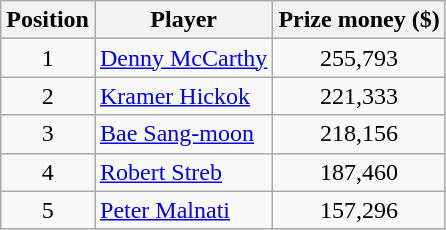<table class="wikitable">
<tr>
<th>Position</th>
<th>Player</th>
<th>Prize money ($)</th>
</tr>
<tr>
<td align=center>1</td>
<td> <a href='#'>Denny McCarthy</a></td>
<td align=center>255,793</td>
</tr>
<tr>
<td align=center>2</td>
<td> <a href='#'>Kramer Hickok</a></td>
<td align=center>221,333</td>
</tr>
<tr>
<td align=center>3</td>
<td> <a href='#'>Bae Sang-moon</a></td>
<td align=center>218,156</td>
</tr>
<tr>
<td align=center>4</td>
<td> <a href='#'>Robert Streb</a></td>
<td align=center>187,460</td>
</tr>
<tr>
<td align=center>5</td>
<td> <a href='#'>Peter Malnati</a></td>
<td align=center>157,296</td>
</tr>
</table>
